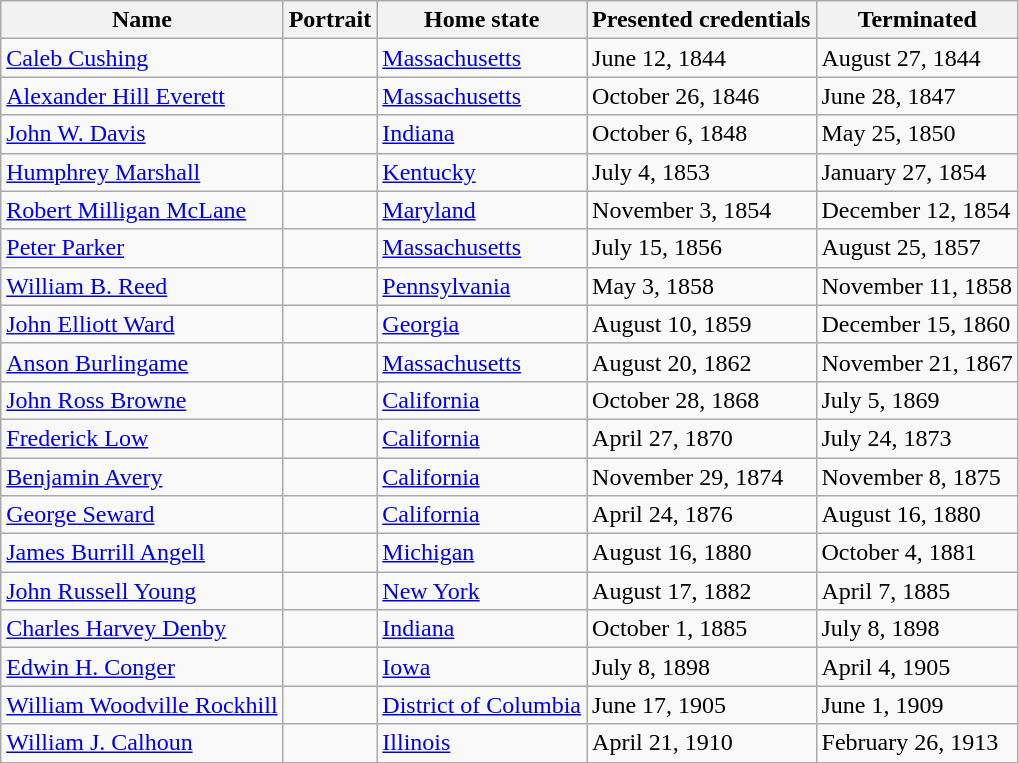<table class="wikitable sortable">
<tr>
<th>Name</th>
<th>Portrait</th>
<th>Home state</th>
<th>Presented credentials</th>
<th>Terminated</th>
</tr>
<tr>
<td><a href='#'>Caleb Cushing</a></td>
<td></td>
<td><a href='#'>Massachusetts</a></td>
<td>June 12, 1844</td>
<td>August 27, 1844</td>
</tr>
<tr>
<td><a href='#'>Alexander Hill Everett</a></td>
<td></td>
<td><a href='#'>Massachusetts</a></td>
<td>October 26, 1846</td>
<td>June 28, 1847</td>
</tr>
<tr>
<td><a href='#'>John W. Davis</a></td>
<td></td>
<td><a href='#'>Indiana</a></td>
<td>October 6, 1848</td>
<td>May 25, 1850</td>
</tr>
<tr>
<td><a href='#'>Humphrey Marshall</a></td>
<td></td>
<td><a href='#'>Kentucky</a></td>
<td>July 4, 1853</td>
<td>January 27, 1854</td>
</tr>
<tr>
<td><a href='#'>Robert Milligan McLane</a></td>
<td></td>
<td><a href='#'>Maryland</a></td>
<td>November 3, 1854</td>
<td>December 12, 1854</td>
</tr>
<tr>
<td><a href='#'>Peter Parker</a></td>
<td></td>
<td><a href='#'>Massachusetts</a></td>
<td>July 15, 1856</td>
<td>August 25, 1857</td>
</tr>
<tr>
<td><a href='#'>William B. Reed</a></td>
<td></td>
<td><a href='#'>Pennsylvania</a></td>
<td>May 3, 1858</td>
<td>November 11, 1858</td>
</tr>
<tr>
<td><a href='#'>John Elliott Ward</a></td>
<td></td>
<td><a href='#'>Georgia</a></td>
<td>August 10, 1859</td>
<td>December 15, 1860</td>
</tr>
<tr>
<td><a href='#'>Anson Burlingame</a></td>
<td></td>
<td><a href='#'>Massachusetts</a></td>
<td>August 20, 1862</td>
<td>November 21, 1867</td>
</tr>
<tr>
<td><a href='#'>John Ross Browne</a></td>
<td></td>
<td><a href='#'>California</a></td>
<td>October 28, 1868</td>
<td>July 5, 1869</td>
</tr>
<tr>
<td><a href='#'>Frederick Low</a></td>
<td></td>
<td><a href='#'>California</a></td>
<td>April 27, 1870</td>
<td>July 24, 1873</td>
</tr>
<tr>
<td><a href='#'>Benjamin Avery</a></td>
<td></td>
<td><a href='#'>California</a></td>
<td>November 29, 1874</td>
<td>November 8, 1875</td>
</tr>
<tr>
<td><a href='#'>George Seward</a></td>
<td></td>
<td><a href='#'>California</a></td>
<td>April 24, 1876</td>
<td>August 16, 1880</td>
</tr>
<tr>
<td><a href='#'>James Burrill Angell</a></td>
<td></td>
<td><a href='#'>Michigan</a></td>
<td>August 16, 1880</td>
<td>October 4, 1881</td>
</tr>
<tr>
<td><a href='#'>John Russell Young</a></td>
<td></td>
<td><a href='#'>New York</a></td>
<td>August 17, 1882</td>
<td>April 7, 1885</td>
</tr>
<tr>
<td><a href='#'>Charles Harvey Denby</a></td>
<td></td>
<td><a href='#'>Indiana</a></td>
<td>October 1, 1885</td>
<td>July 8, 1898</td>
</tr>
<tr>
<td><a href='#'>Edwin H. Conger</a></td>
<td></td>
<td><a href='#'>Iowa</a></td>
<td>July 8, 1898</td>
<td>April 4, 1905</td>
</tr>
<tr>
<td><a href='#'>William Woodville Rockhill</a></td>
<td></td>
<td><a href='#'>District of Columbia</a></td>
<td>June 17, 1905</td>
<td>June 1, 1909</td>
</tr>
<tr>
<td><a href='#'>William J. Calhoun</a></td>
<td></td>
<td><a href='#'>Illinois</a></td>
<td>April 21, 1910</td>
<td>February 26, 1913</td>
</tr>
</table>
